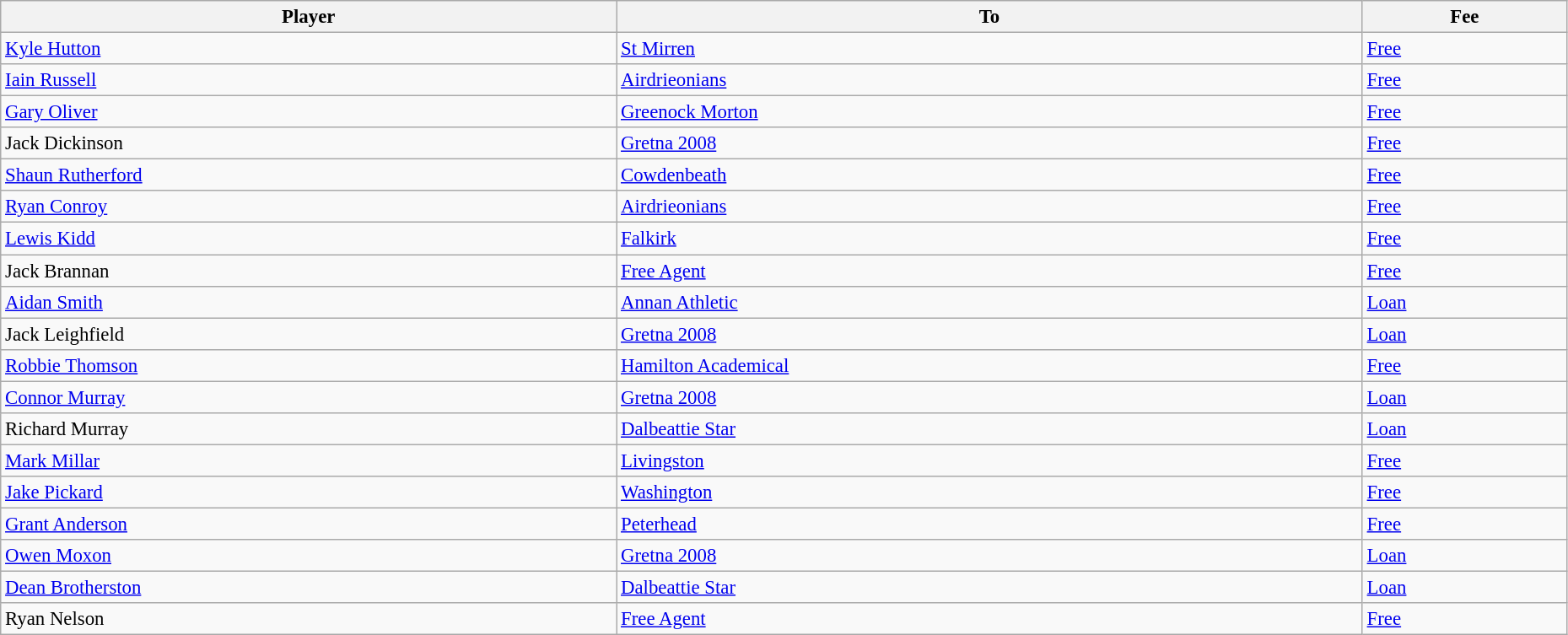<table class="wikitable" style="text-align:center; font-size:95%;width:98%; text-align:left">
<tr>
<th>Player</th>
<th>To</th>
<th>Fee</th>
</tr>
<tr>
<td> <a href='#'>Kyle Hutton</a></td>
<td> <a href='#'>St Mirren</a></td>
<td><a href='#'>Free</a></td>
</tr>
<tr>
<td> <a href='#'>Iain Russell</a></td>
<td> <a href='#'>Airdrieonians</a></td>
<td><a href='#'>Free</a></td>
</tr>
<tr>
<td> <a href='#'>Gary Oliver</a></td>
<td> <a href='#'>Greenock Morton</a></td>
<td><a href='#'>Free</a></td>
</tr>
<tr>
<td> Jack Dickinson</td>
<td> <a href='#'>Gretna 2008</a></td>
<td><a href='#'>Free</a></td>
</tr>
<tr>
<td> <a href='#'>Shaun Rutherford</a></td>
<td> <a href='#'>Cowdenbeath</a></td>
<td><a href='#'>Free</a></td>
</tr>
<tr>
<td> <a href='#'>Ryan Conroy</a></td>
<td> <a href='#'>Airdrieonians</a></td>
<td><a href='#'>Free</a></td>
</tr>
<tr>
<td> <a href='#'>Lewis Kidd</a></td>
<td> <a href='#'>Falkirk</a></td>
<td><a href='#'>Free</a></td>
</tr>
<tr>
<td> Jack Brannan</td>
<td><a href='#'>Free Agent</a></td>
<td><a href='#'>Free</a></td>
</tr>
<tr>
<td> <a href='#'>Aidan Smith</a></td>
<td> <a href='#'>Annan Athletic</a></td>
<td><a href='#'>Loan</a></td>
</tr>
<tr>
<td> Jack Leighfield</td>
<td> <a href='#'>Gretna 2008</a></td>
<td><a href='#'>Loan</a></td>
</tr>
<tr>
<td> <a href='#'>Robbie Thomson</a></td>
<td> <a href='#'>Hamilton Academical</a></td>
<td><a href='#'>Free</a></td>
</tr>
<tr>
<td> <a href='#'>Connor Murray</a></td>
<td> <a href='#'>Gretna 2008</a></td>
<td><a href='#'>Loan</a></td>
</tr>
<tr>
<td> Richard Murray</td>
<td> <a href='#'>Dalbeattie Star</a></td>
<td><a href='#'>Loan</a></td>
</tr>
<tr>
<td> <a href='#'>Mark Millar</a></td>
<td> <a href='#'>Livingston</a></td>
<td><a href='#'>Free</a></td>
</tr>
<tr>
<td> <a href='#'>Jake Pickard</a></td>
<td> <a href='#'>Washington</a></td>
<td><a href='#'>Free</a></td>
</tr>
<tr>
<td> <a href='#'>Grant Anderson</a></td>
<td> <a href='#'>Peterhead</a></td>
<td><a href='#'>Free</a></td>
</tr>
<tr>
<td> <a href='#'>Owen Moxon</a></td>
<td> <a href='#'>Gretna 2008</a></td>
<td><a href='#'>Loan</a></td>
</tr>
<tr>
<td> <a href='#'>Dean Brotherston</a></td>
<td> <a href='#'>Dalbeattie Star</a></td>
<td><a href='#'>Loan</a></td>
</tr>
<tr>
<td> Ryan Nelson</td>
<td><a href='#'>Free Agent</a></td>
<td><a href='#'>Free</a></td>
</tr>
</table>
